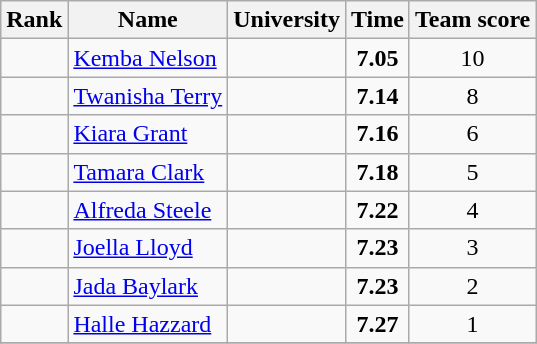<table class="wikitable sortable" style="text-align:center">
<tr>
<th>Rank</th>
<th>Name</th>
<th>University</th>
<th>Time</th>
<th>Team score</th>
</tr>
<tr>
<td></td>
<td align=left> <a href='#'>Kemba Nelson</a></td>
<td></td>
<td><strong>7.05</strong></td>
<td>10</td>
</tr>
<tr>
<td></td>
<td align=left> <a href='#'>Twanisha Terry</a></td>
<td></td>
<td><strong>7.14</strong></td>
<td>8</td>
</tr>
<tr>
<td></td>
<td align=left> <a href='#'>Kiara Grant</a></td>
<td></td>
<td><strong>7.16</strong></td>
<td>6</td>
</tr>
<tr>
<td></td>
<td align=left> <a href='#'>Tamara Clark</a></td>
<td></td>
<td><strong>7.18</strong></td>
<td>5</td>
</tr>
<tr>
<td></td>
<td align=left> <a href='#'>Alfreda Steele</a></td>
<td></td>
<td><strong>7.22</strong></td>
<td>4</td>
</tr>
<tr>
<td></td>
<td align=left> <a href='#'>Joella Lloyd</a></td>
<td></td>
<td><strong>7.23</strong></td>
<td>3</td>
</tr>
<tr>
<td></td>
<td align=left> <a href='#'>Jada Baylark</a></td>
<td></td>
<td><strong>7.23</strong></td>
<td>2</td>
</tr>
<tr>
<td></td>
<td align=left> <a href='#'>Halle Hazzard</a></td>
<td></td>
<td><strong>7.27</strong></td>
<td>1</td>
</tr>
<tr>
</tr>
</table>
